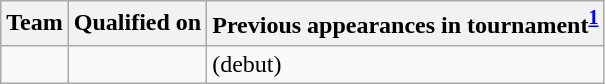<table class="wikitable sortable" style="text-align: left;">
<tr>
<th>Team</th>
<th>Qualified on</th>
<th>Previous appearances in tournament<sup><strong><a href='#'>1</a></strong></sup></th>
</tr>
<tr>
<td></td>
<td></td>
<td> (debut)</td>
</tr>
</table>
